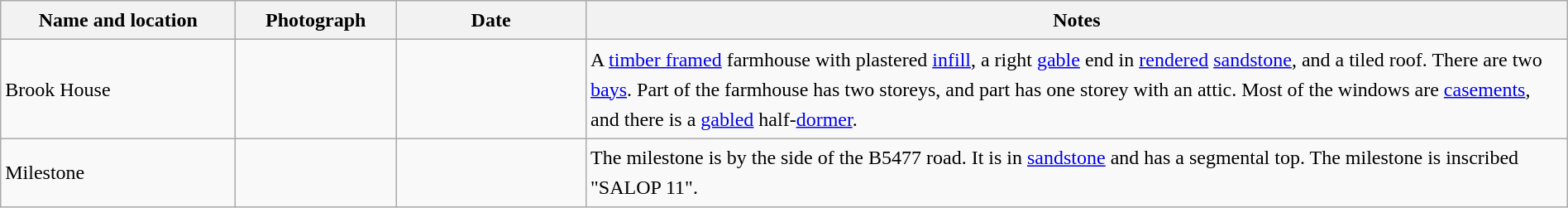<table class="wikitable sortable plainrowheaders" style="width:100%;border:0px;text-align:left;line-height:150%;">
<tr>
<th scope="col"  style="width:150px">Name and location</th>
<th scope="col"  style="width:100px" class="unsortable">Photograph</th>
<th scope="col"  style="width:120px">Date</th>
<th scope="col"  style="width:650px" class="unsortable">Notes</th>
</tr>
<tr>
<td>Brook House<br><small></small></td>
<td></td>
<td align="center"></td>
<td>A <a href='#'>timber framed</a> farmhouse with plastered <a href='#'>infill</a>, a right <a href='#'>gable</a> end in <a href='#'>rendered</a> <a href='#'>sandstone</a>, and a tiled roof.  There are two <a href='#'>bays</a>.  Part of the farmhouse has two storeys, and part has one storey with an attic.  Most of the windows are <a href='#'>casements</a>, and there is a <a href='#'>gabled</a> half-<a href='#'>dormer</a>.</td>
</tr>
<tr>
<td>Milestone<br><small></small></td>
<td></td>
<td align="center"></td>
<td>The milestone is by the side of the B5477 road.  It is in <a href='#'>sandstone</a> and has a segmental top.  The milestone is inscribed "SALOP 11".</td>
</tr>
<tr>
</tr>
</table>
